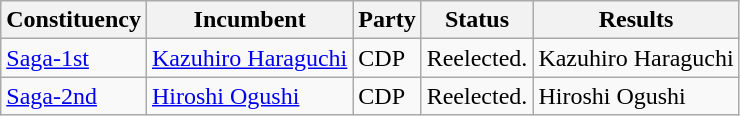<table class="wikitable">
<tr>
<th>Constituency</th>
<th>Incumbent</th>
<th>Party</th>
<th>Status</th>
<th>Results</th>
</tr>
<tr>
<td><a href='#'>Saga-1st</a></td>
<td><a href='#'>Kazuhiro Haraguchi</a></td>
<td>CDP</td>
<td>Reelected.</td>
<td>Kazuhiro Haraguchi</td>
</tr>
<tr>
<td><a href='#'>Saga-2nd</a></td>
<td><a href='#'>Hiroshi Ogushi</a></td>
<td>CDP</td>
<td>Reelected.</td>
<td>Hiroshi Ogushi</td>
</tr>
</table>
